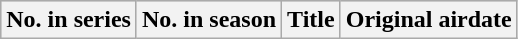<table class="wikitable plainrowheaders">
<tr bgcolor="#CCCCCC">
<th>No. in series</th>
<th>No. in season</th>
<th>Title</th>
<th>Original airdate<br>






































</th>
</tr>
</table>
